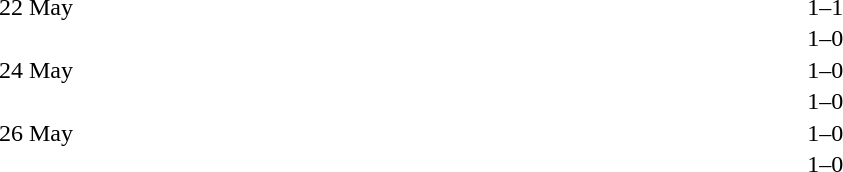<table cellspacing=1 width=70%>
<tr>
<th width=25%></th>
<th width=30%></th>
<th width=15%></th>
<th width=30%></th>
</tr>
<tr>
<td>22 May</td>
<td align=right></td>
<td align=center>1–1</td>
<td></td>
</tr>
<tr>
<td></td>
<td align=right></td>
<td align=center>1–0</td>
<td></td>
</tr>
<tr>
<td>24 May</td>
<td align=right></td>
<td align=center>1–0</td>
<td></td>
</tr>
<tr>
<td></td>
<td align=right></td>
<td align=center>1–0</td>
<td></td>
</tr>
<tr>
<td>26 May</td>
<td align=right></td>
<td align=center>1–0</td>
<td></td>
</tr>
<tr>
<td></td>
<td align=right></td>
<td align=center>1–0</td>
<td></td>
</tr>
</table>
